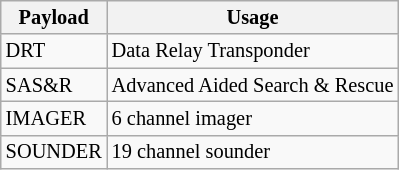<table class="wikitable" style="font-size:85%;">
<tr>
<th>Payload</th>
<th>Usage</th>
</tr>
<tr>
<td>DRT</td>
<td>Data Relay Transponder</td>
</tr>
<tr>
<td>SAS&R</td>
<td>Advanced Aided Search & Rescue</td>
</tr>
<tr>
<td>IMAGER</td>
<td>6 channel imager</td>
</tr>
<tr>
<td>SOUNDER</td>
<td>19 channel sounder</td>
</tr>
</table>
